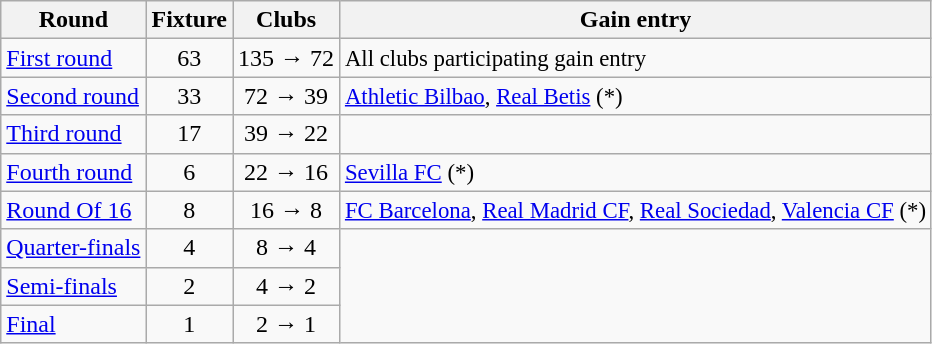<table class="wikitable">
<tr>
<th>Round</th>
<th>Fixture</th>
<th>Clubs</th>
<th>Gain entry</th>
</tr>
<tr>
<td><a href='#'>First round</a></td>
<td align=center>63</td>
<td align=center>135 → 72</td>
<td style="font-size:95%;">All clubs participating gain entry</td>
</tr>
<tr>
<td><a href='#'>Second round</a></td>
<td align=center>33</td>
<td align=center>72 → 39</td>
<td style="font-size:95%;"><a href='#'>Athletic Bilbao</a>, <a href='#'>Real Betis</a> (*)</td>
</tr>
<tr>
<td><a href='#'>Third round</a></td>
<td align=center>17</td>
<td align=center>39 → 22</td>
</tr>
<tr>
<td><a href='#'>Fourth round</a></td>
<td align=center>6</td>
<td align=center>22 → 16</td>
<td style="font-size:95%;"><a href='#'>Sevilla FC</a> (*)</td>
</tr>
<tr>
<td><a href='#'>Round Of 16</a></td>
<td align=center>8</td>
<td align=center>16 → 8</td>
<td style="font-size:95%;"><a href='#'>FC Barcelona</a>, <a href='#'>Real Madrid CF</a>, <a href='#'>Real Sociedad</a>, <a href='#'>Valencia CF</a> (*)</td>
</tr>
<tr>
<td><a href='#'>Quarter-finals</a></td>
<td align=center>4</td>
<td align=center>8 → 4</td>
</tr>
<tr>
<td><a href='#'>Semi-finals</a></td>
<td align=center>2</td>
<td align=center>4 → 2</td>
</tr>
<tr>
<td><a href='#'>Final</a></td>
<td align=center>1</td>
<td align=center>2 → 1</td>
</tr>
</table>
